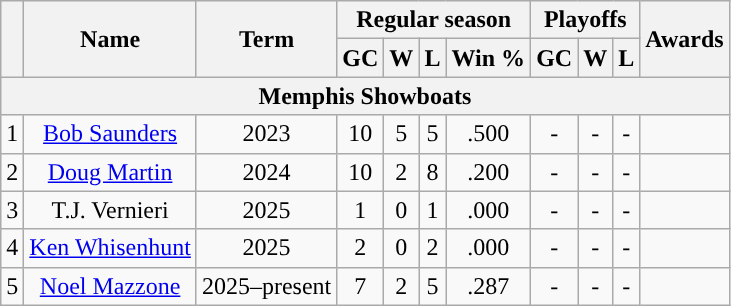<table class="wikitable" style="text-align:center">
<tr>
<th rowspan="2"></th>
<th rowspan="2">Name</th>
<th rowspan="2">Term</th>
<th colspan="4">Regular season</th>
<th colspan="3">Playoffs</th>
<th rowspan="2">Awards</th>
</tr>
<tr>
<th>GC</th>
<th>W</th>
<th>L</th>
<th>Win %</th>
<th>GC</th>
<th>W</th>
<th>L</th>
</tr>
<tr>
<th colspan="11">Memphis Showboats</th>
</tr>
<tr>
<td>1</td>
<td><a href='#'>Bob Saunders</a></td>
<td>2023</td>
<td>10</td>
<td>5</td>
<td>5</td>
<td>.500</td>
<td>-</td>
<td>-</td>
<td>-</td>
<td></td>
</tr>
<tr>
<td>2</td>
<td><a href='#'>Doug Martin</a></td>
<td>2024</td>
<td>10</td>
<td>2</td>
<td>8</td>
<td>.200</td>
<td>-</td>
<td>-</td>
<td>-</td>
<td></td>
</tr>
<tr>
<td>3</td>
<td>T.J. Vernieri</td>
<td>2025</td>
<td>1</td>
<td>0</td>
<td>1</td>
<td>.000</td>
<td>-</td>
<td>-</td>
<td>-</td>
<td></td>
</tr>
<tr>
<td>4</td>
<td><a href='#'>Ken Whisenhunt</a></td>
<td>2025</td>
<td>2</td>
<td>0</td>
<td>2</td>
<td>.000</td>
<td>-</td>
<td>-</td>
<td>-</td>
<td></td>
</tr>
<tr>
<td>5</td>
<td><a href='#'>Noel Mazzone</a></td>
<td>2025–present</td>
<td>7</td>
<td>2</td>
<td>5</td>
<td>.287</td>
<td>-</td>
<td>-</td>
<td>-</td>
<td></td>
</tr>
</table>
